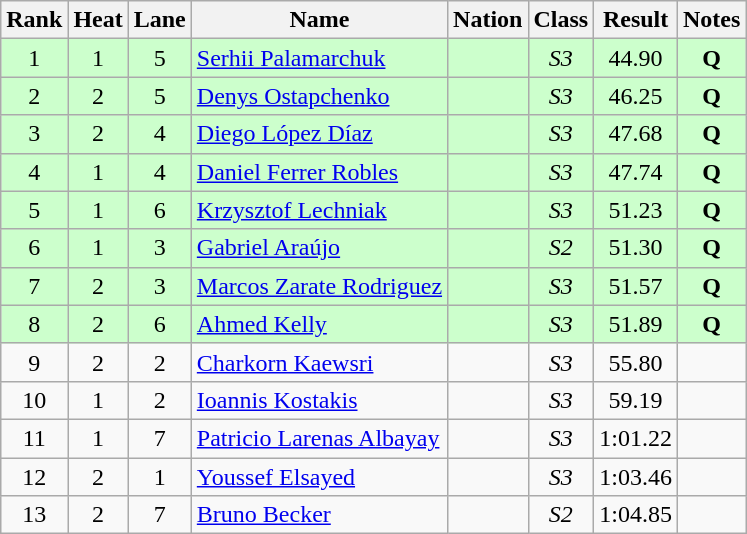<table class="wikitable sortable" style="text-align:center">
<tr>
<th>Rank</th>
<th>Heat</th>
<th>Lane</th>
<th>Name</th>
<th>Nation</th>
<th>Class</th>
<th>Result</th>
<th>Notes</th>
</tr>
<tr bgcolor=ccffcc>
<td>1</td>
<td>1</td>
<td>5</td>
<td align="left"><a href='#'>Serhii Palamarchuk</a></td>
<td align=left></td>
<td><em>S3</em></td>
<td>44.90</td>
<td><strong>Q</strong></td>
</tr>
<tr bgcolor=ccffcc>
<td>2</td>
<td>2</td>
<td>5</td>
<td align="left"><a href='#'>Denys Ostapchenko</a></td>
<td align=left></td>
<td><em>S3</em></td>
<td>46.25</td>
<td><strong>Q</strong></td>
</tr>
<tr bgcolor=ccffcc>
<td>3</td>
<td>2</td>
<td>4</td>
<td align="left"><a href='#'>Diego López Díaz</a></td>
<td align=left></td>
<td><em>S3</em></td>
<td>47.68</td>
<td><strong>Q</strong></td>
</tr>
<tr bgcolor=ccffcc>
<td>4</td>
<td>1</td>
<td>4</td>
<td align="left"><a href='#'>Daniel Ferrer Robles</a></td>
<td align=left></td>
<td><em>S3</em></td>
<td>47.74</td>
<td><strong>Q</strong></td>
</tr>
<tr bgcolor=ccffcc>
<td>5</td>
<td>1</td>
<td>6</td>
<td align="left"><a href='#'>Krzysztof Lechniak</a></td>
<td align=left></td>
<td><em>S3</em></td>
<td>51.23</td>
<td><strong>Q</strong></td>
</tr>
<tr bgcolor=ccffcc>
<td>6</td>
<td>1</td>
<td>3</td>
<td align="left"><a href='#'>Gabriel Araújo</a></td>
<td align=left></td>
<td><em>S2</em></td>
<td>51.30</td>
<td><strong>Q </strong></td>
</tr>
<tr bgcolor=ccffcc>
<td>7</td>
<td>2</td>
<td>3</td>
<td align="left"><a href='#'>Marcos Zarate Rodriguez</a></td>
<td align=left></td>
<td><em>S3</em></td>
<td>51.57</td>
<td><strong>Q</strong></td>
</tr>
<tr bgcolor=ccffcc>
<td>8</td>
<td>2</td>
<td>6</td>
<td align="left"><a href='#'>Ahmed Kelly</a></td>
<td align=left></td>
<td><em>S3</em></td>
<td>51.89</td>
<td><strong>Q</strong></td>
</tr>
<tr>
<td>9</td>
<td>2</td>
<td>2</td>
<td align="left"><a href='#'>Charkorn Kaewsri</a></td>
<td align=left></td>
<td><em>S3</em></td>
<td>55.80</td>
<td></td>
</tr>
<tr>
<td>10</td>
<td>1</td>
<td>2</td>
<td align="left"><a href='#'>Ioannis Kostakis</a></td>
<td align=left></td>
<td><em>S3</em></td>
<td>59.19</td>
<td></td>
</tr>
<tr>
<td>11</td>
<td>1</td>
<td>7</td>
<td align="left"><a href='#'>Patricio Larenas Albayay</a></td>
<td align=left></td>
<td><em>S3</em></td>
<td>1:01.22</td>
<td></td>
</tr>
<tr>
<td>12</td>
<td>2</td>
<td>1</td>
<td align="left"><a href='#'>Youssef Elsayed</a></td>
<td align=left></td>
<td><em>S3</em></td>
<td>1:03.46</td>
<td></td>
</tr>
<tr>
<td>13</td>
<td>2</td>
<td>7</td>
<td align="left"><a href='#'>Bruno Becker</a></td>
<td align=left></td>
<td><em>S2</em></td>
<td>1:04.85</td>
<td></td>
</tr>
</table>
